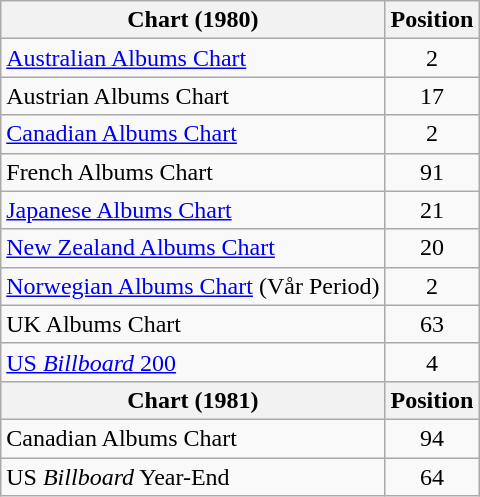<table class="wikitable" style="text-align:center;">
<tr>
<th>Chart (1980)</th>
<th>Position</th>
</tr>
<tr>
<td align="left"><a href='#'>Australian Albums Chart</a></td>
<td>2</td>
</tr>
<tr>
<td align="left">Austrian Albums Chart</td>
<td>17</td>
</tr>
<tr>
<td align="left"><a href='#'>Canadian Albums Chart</a></td>
<td>2</td>
</tr>
<tr>
<td align="left">French Albums Chart</td>
<td>91</td>
</tr>
<tr>
<td align="left"><a href='#'>Japanese Albums Chart</a></td>
<td>21</td>
</tr>
<tr>
<td align="left"><a href='#'>New Zealand Albums Chart</a></td>
<td>20</td>
</tr>
<tr>
<td align="left"><a href='#'>Norwegian Albums Chart</a> (Vår Period)</td>
<td>2</td>
</tr>
<tr>
<td align="left">UK Albums Chart</td>
<td>63</td>
</tr>
<tr>
<td align="left"><a href='#'>US <em>Billboard</em> 200</a></td>
<td>4</td>
</tr>
<tr>
<th>Chart (1981)</th>
<th>Position</th>
</tr>
<tr>
<td align="left">Canadian Albums Chart</td>
<td>94</td>
</tr>
<tr>
<td align="left">US <em>Billboard</em> Year-End</td>
<td>64</td>
</tr>
</table>
